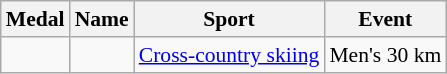<table class="wikitable sortable" style="font-size:90%">
<tr>
<th>Medal</th>
<th>Name</th>
<th>Sport</th>
<th>Event</th>
</tr>
<tr>
<td></td>
<td></td>
<td><a href='#'>Cross-country skiing</a></td>
<td>Men's 30 km</td>
</tr>
</table>
